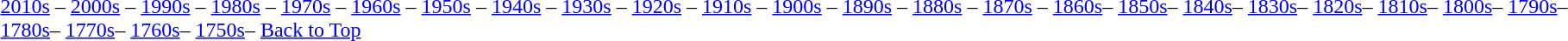<table class="toccolours" align="left">
<tr>
<td><br><a href='#'>2010s</a> – <a href='#'>2000s</a> – <a href='#'>1990s</a> – <a href='#'>1980s</a> – <a href='#'>1970s</a> – <a href='#'>1960s</a> – <a href='#'>1950s</a> – <a href='#'>1940s</a> – <a href='#'>1930s</a> – <a href='#'>1920s</a> – <a href='#'>1910s</a> – <a href='#'>1900s</a> – <a href='#'>1890s</a> – <a href='#'>1880s</a> – <a href='#'>1870s</a> – <a href='#'>1860s</a>– <a href='#'>1850s</a>– <a href='#'>1840s</a>– <a href='#'>1830s</a>– <a href='#'>1820s</a>– <a href='#'>1810s</a>– <a href='#'>1800s</a>– <a href='#'>1790s</a>– <a href='#'>1780s</a>– <a href='#'>1770s</a>– <a href='#'>1760s</a>– <a href='#'>1750s</a>– <a href='#'>Back to Top</a></td>
</tr>
</table>
